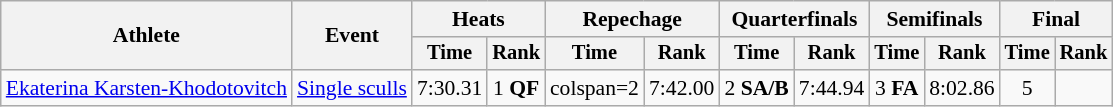<table class="wikitable" style="font-size:90%">
<tr>
<th rowspan="2">Athlete</th>
<th rowspan="2">Event</th>
<th colspan="2">Heats</th>
<th colspan="2">Repechage</th>
<th colspan=2>Quarterfinals</th>
<th colspan="2">Semifinals</th>
<th colspan="2">Final</th>
</tr>
<tr style="font-size:95%">
<th>Time</th>
<th>Rank</th>
<th>Time</th>
<th>Rank</th>
<th>Time</th>
<th>Rank</th>
<th>Time</th>
<th>Rank</th>
<th>Time</th>
<th>Rank</th>
</tr>
<tr align=center>
<td align=left><a href='#'>Ekaterina Karsten-Khodotovitch</a></td>
<td align=left><a href='#'>Single sculls</a></td>
<td>7:30.31</td>
<td>1 <strong>QF</strong></td>
<td>colspan=2 </td>
<td>7:42.00</td>
<td>2 <strong>SA/B</strong></td>
<td>7:44.94</td>
<td>3 <strong>FA</strong></td>
<td>8:02.86</td>
<td>5</td>
</tr>
</table>
